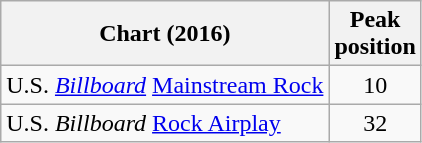<table class="wikitable">
<tr>
<th>Chart (2016)</th>
<th>Peak<br>position</th>
</tr>
<tr>
<td>U.S. <em><a href='#'>Billboard</a></em> <a href='#'>Mainstream Rock</a></td>
<td style="text-align:center;">10</td>
</tr>
<tr>
<td>U.S. <em>Billboard</em> <a href='#'>Rock Airplay</a></td>
<td style="text-align:center;">32</td>
</tr>
</table>
